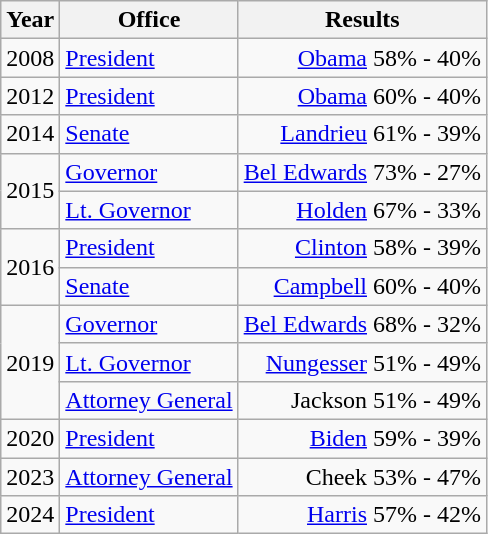<table class=wikitable>
<tr>
<th>Year</th>
<th>Office</th>
<th>Results</th>
</tr>
<tr>
<td>2008</td>
<td><a href='#'>President</a></td>
<td align="right" ><a href='#'>Obama</a> 58% - 40%</td>
</tr>
<tr>
<td>2012</td>
<td><a href='#'>President</a></td>
<td align="right" ><a href='#'>Obama</a> 60% - 40%</td>
</tr>
<tr>
<td>2014</td>
<td><a href='#'>Senate</a></td>
<td align="right" ><a href='#'>Landrieu</a> 61% - 39%</td>
</tr>
<tr>
<td rowspan=2>2015</td>
<td><a href='#'>Governor</a></td>
<td align="right" ><a href='#'>Bel Edwards</a> 73% - 27%</td>
</tr>
<tr>
<td><a href='#'>Lt. Governor</a></td>
<td align="right" ><a href='#'>Holden</a> 67% - 33%</td>
</tr>
<tr>
<td rowspan=2>2016</td>
<td><a href='#'>President</a></td>
<td align="right" ><a href='#'>Clinton</a> 58% - 39%</td>
</tr>
<tr>
<td><a href='#'>Senate</a></td>
<td align="right" ><a href='#'>Campbell</a> 60% - 40%</td>
</tr>
<tr>
<td rowspan=3>2019</td>
<td><a href='#'>Governor</a></td>
<td align="right" ><a href='#'>Bel Edwards</a> 68% - 32%</td>
</tr>
<tr>
<td><a href='#'>Lt. Governor</a></td>
<td align="right" ><a href='#'>Nungesser</a> 51% - 49%</td>
</tr>
<tr>
<td><a href='#'>Attorney General</a></td>
<td align="right" >Jackson 51% - 49%</td>
</tr>
<tr>
<td>2020</td>
<td><a href='#'>President</a></td>
<td align="right" ><a href='#'>Biden</a> 59% - 39%</td>
</tr>
<tr>
<td>2023</td>
<td><a href='#'>Attorney General</a></td>
<td align="right" >Cheek 53% - 47%</td>
</tr>
<tr>
<td>2024</td>
<td><a href='#'>President</a></td>
<td align="right" ><a href='#'>Harris</a> 57% - 42%</td>
</tr>
</table>
